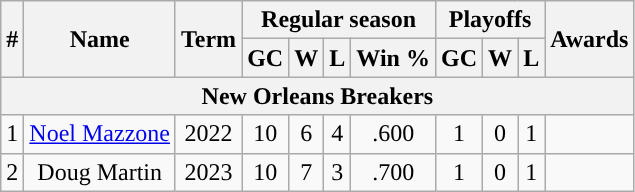<table class="wikitable" style="text-align:center">
<tr>
<th rowspan="2">#</th>
<th rowspan="2">Name</th>
<th rowspan="2">Term</th>
<th colspan="4">Regular season</th>
<th colspan="3">Playoffs</th>
<th rowspan="2">Awards</th>
</tr>
<tr>
<th>GC</th>
<th>W</th>
<th>L</th>
<th>Win %</th>
<th>GC</th>
<th>W</th>
<th>L</th>
</tr>
<tr>
<th colspan="11">New Orleans Breakers</th>
</tr>
<tr>
<td>1</td>
<td><a href='#'>Noel Mazzone</a></td>
<td>2022</td>
<td>10</td>
<td>6</td>
<td>4</td>
<td>.600</td>
<td>1</td>
<td>0</td>
<td>1</td>
<td></td>
</tr>
<tr>
<td>2</td>
<td>Doug Martin</td>
<td>2023</td>
<td>10</td>
<td>7</td>
<td>3</td>
<td>.700</td>
<td>1</td>
<td>0</td>
<td>1</td>
<td></td>
</tr>
</table>
